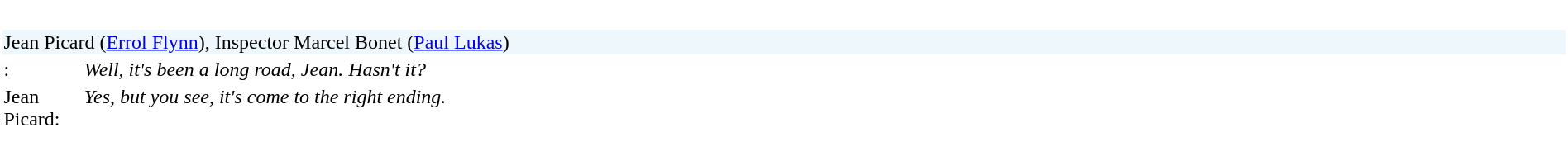<table valign="top"; border="0" cellpadding="1" style="color: black; background-color: #FFFFFF;">
<tr valign="top">
<td colspan=2><br></td>
</tr>
<tr valign="top">
<td colspan=2 style="background:#EEF8FC"> Jean Picard (<a href='#'>Errol Flynn</a>), Inspector Marcel Bonet (<a href='#'>Paul Lukas</a>)</td>
</tr>
<tr valign="top">
<td width="5%" style="text-align:left">:</td>
<td width="95%" style="text-align:left"><em>Well, it's been a long road, Jean. Hasn't it?</em></td>
</tr>
<tr valign="top">
<td width="5%" style="text-align:left">Jean Picard:</td>
<td width="95%" style="text-align:left"><em>Yes, but you see, it's come to the right ending.</em></td>
</tr>
<tr valign="top">
<td colspan=2><br></td>
</tr>
</table>
